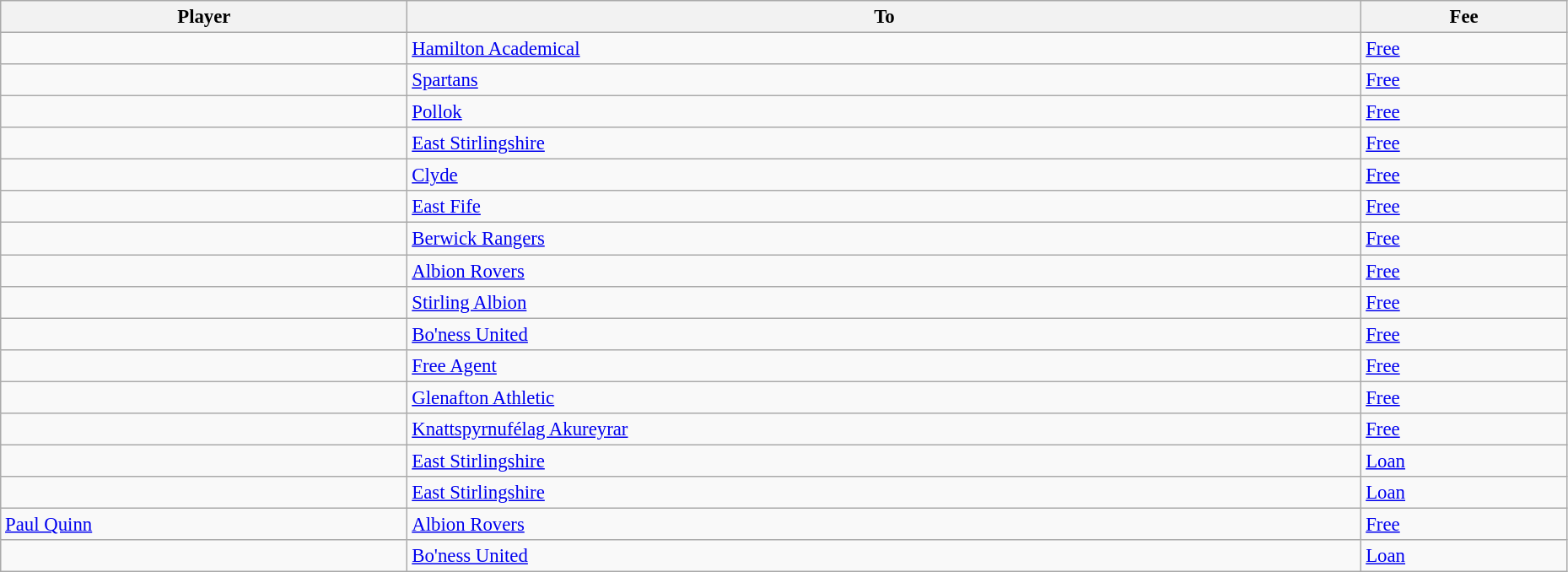<table class="wikitable" style="text-align:center; font-size:95%;width:98%; text-align:left">
<tr>
<th>Player</th>
<th>To</th>
<th>Fee</th>
</tr>
<tr>
<td> </td>
<td> <a href='#'>Hamilton Academical</a></td>
<td><a href='#'>Free</a></td>
</tr>
<tr>
<td> </td>
<td> <a href='#'>Spartans</a></td>
<td><a href='#'>Free</a></td>
</tr>
<tr>
<td> </td>
<td> <a href='#'>Pollok</a></td>
<td><a href='#'>Free</a></td>
</tr>
<tr>
<td> </td>
<td> <a href='#'>East Stirlingshire</a></td>
<td><a href='#'>Free</a></td>
</tr>
<tr>
<td> </td>
<td> <a href='#'>Clyde</a></td>
<td><a href='#'>Free</a></td>
</tr>
<tr>
<td> </td>
<td> <a href='#'>East Fife</a></td>
<td><a href='#'>Free</a></td>
</tr>
<tr>
<td> </td>
<td> <a href='#'>Berwick Rangers</a></td>
<td><a href='#'>Free</a></td>
</tr>
<tr>
<td> </td>
<td> <a href='#'>Albion Rovers</a></td>
<td><a href='#'>Free</a></td>
</tr>
<tr>
<td> </td>
<td> <a href='#'>Stirling Albion</a></td>
<td><a href='#'>Free</a></td>
</tr>
<tr>
<td> </td>
<td> <a href='#'>Bo'ness United</a></td>
<td><a href='#'>Free</a></td>
</tr>
<tr>
<td> </td>
<td><a href='#'>Free Agent</a></td>
<td><a href='#'>Free</a></td>
</tr>
<tr>
<td> </td>
<td> <a href='#'>Glenafton Athletic</a></td>
<td><a href='#'>Free</a></td>
</tr>
<tr>
<td> </td>
<td> <a href='#'>Knattspyrnufélag Akureyrar</a></td>
<td><a href='#'>Free</a></td>
</tr>
<tr>
<td> </td>
<td> <a href='#'>East Stirlingshire</a></td>
<td><a href='#'>Loan</a></td>
</tr>
<tr>
<td> </td>
<td> <a href='#'>East Stirlingshire</a></td>
<td><a href='#'>Loan</a></td>
</tr>
<tr>
<td> <a href='#'>Paul Quinn</a></td>
<td> <a href='#'>Albion Rovers</a></td>
<td><a href='#'>Free</a></td>
</tr>
<tr>
<td> </td>
<td> <a href='#'>Bo'ness United</a></td>
<td><a href='#'>Loan</a></td>
</tr>
</table>
